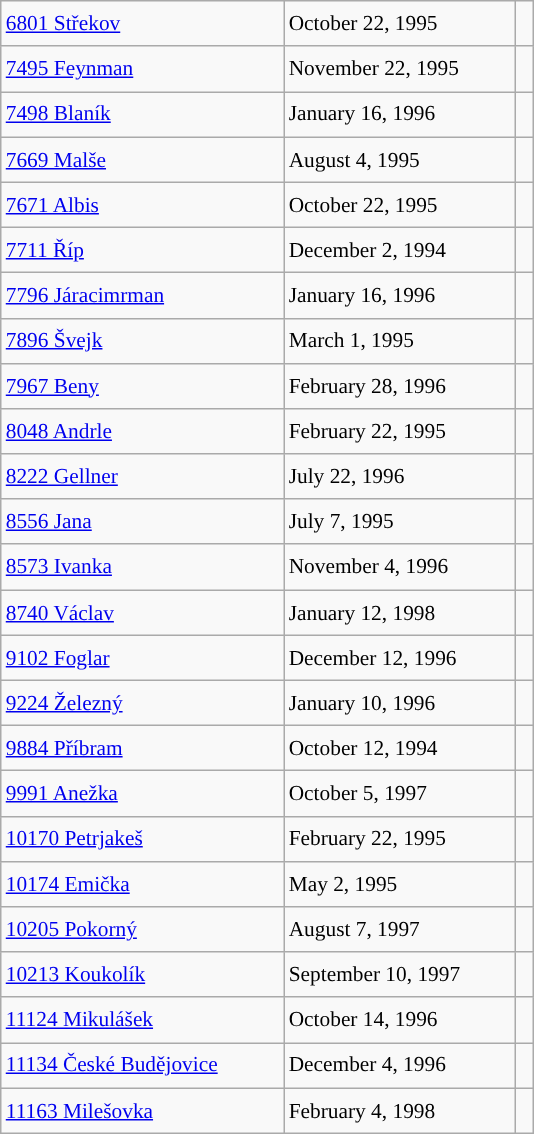<table class="wikitable" style="font-size: 89%; float: left; width: 25em; margin-right: 1em; line-height: 1.65em !important; height: 675px;">
<tr>
<td><a href='#'>6801 Střekov</a></td>
<td>October 22, 1995</td>
<td></td>
</tr>
<tr>
<td><a href='#'>7495 Feynman</a></td>
<td>November 22, 1995</td>
<td> </td>
</tr>
<tr>
<td><a href='#'>7498 Blaník</a></td>
<td>January 16, 1996</td>
<td></td>
</tr>
<tr>
<td><a href='#'>7669 Malše</a></td>
<td>August 4, 1995</td>
<td> </td>
</tr>
<tr>
<td><a href='#'>7671 Albis</a></td>
<td>October 22, 1995</td>
<td></td>
</tr>
<tr>
<td><a href='#'>7711 Říp</a></td>
<td>December 2, 1994</td>
<td></td>
</tr>
<tr>
<td><a href='#'>7796 Járacimrman</a></td>
<td>January 16, 1996</td>
<td></td>
</tr>
<tr>
<td><a href='#'>7896 Švejk</a></td>
<td>March 1, 1995</td>
<td></td>
</tr>
<tr>
<td><a href='#'>7967 Beny</a></td>
<td>February 28, 1996</td>
<td></td>
</tr>
<tr>
<td><a href='#'>8048 Andrle</a></td>
<td>February 22, 1995</td>
<td> </td>
</tr>
<tr>
<td><a href='#'>8222 Gellner</a></td>
<td>July 22, 1996</td>
<td> </td>
</tr>
<tr>
<td><a href='#'>8556 Jana</a></td>
<td>July 7, 1995</td>
<td></td>
</tr>
<tr>
<td><a href='#'>8573 Ivanka</a></td>
<td>November 4, 1996</td>
<td></td>
</tr>
<tr>
<td><a href='#'>8740 Václav</a></td>
<td>January 12, 1998</td>
<td> </td>
</tr>
<tr>
<td><a href='#'>9102 Foglar</a></td>
<td>December 12, 1996</td>
<td> </td>
</tr>
<tr>
<td><a href='#'>9224 Železný</a></td>
<td>January 10, 1996</td>
<td> </td>
</tr>
<tr>
<td><a href='#'>9884 Příbram</a></td>
<td>October 12, 1994</td>
<td> </td>
</tr>
<tr>
<td><a href='#'>9991 Anežka</a></td>
<td>October 5, 1997</td>
<td></td>
</tr>
<tr>
<td><a href='#'>10170 Petrjakeš</a></td>
<td>February 22, 1995</td>
<td> </td>
</tr>
<tr>
<td><a href='#'>10174 Emička</a></td>
<td>May 2, 1995</td>
<td></td>
</tr>
<tr>
<td><a href='#'>10205 Pokorný</a></td>
<td>August 7, 1997</td>
<td> </td>
</tr>
<tr>
<td><a href='#'>10213 Koukolík</a></td>
<td>September 10, 1997</td>
<td> </td>
</tr>
<tr>
<td><a href='#'>11124 Mikulášek</a></td>
<td>October 14, 1996</td>
<td> </td>
</tr>
<tr>
<td><a href='#'>11134 České Budějovice</a></td>
<td>December 4, 1996</td>
<td> </td>
</tr>
<tr>
<td><a href='#'>11163 Milešovka</a></td>
<td>February 4, 1998</td>
<td></td>
</tr>
</table>
